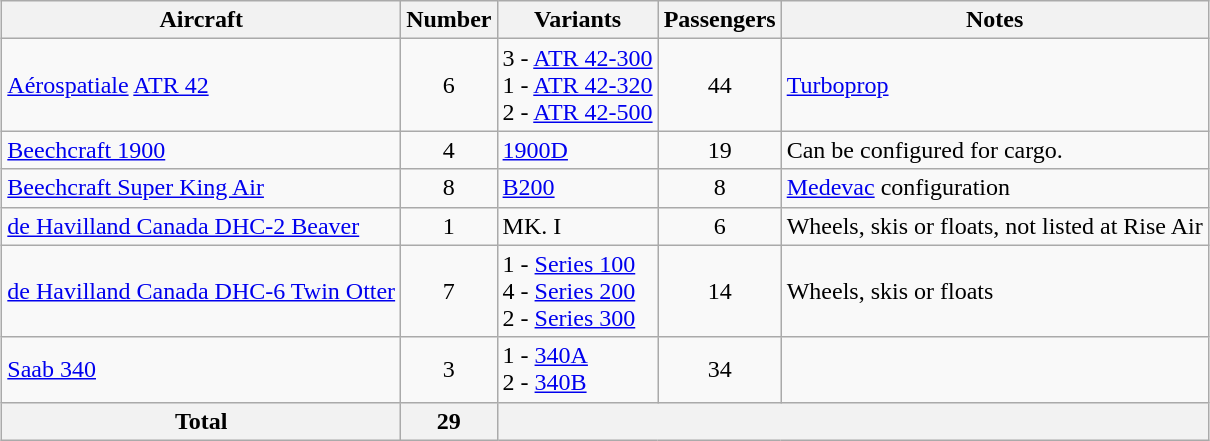<table class="wikitable" style="margin:1em auto; border-collapse:collapse">
<tr>
<th>Aircraft</th>
<th>Number</th>
<th>Variants</th>
<th>Passengers</th>
<th>Notes</th>
</tr>
<tr>
<td><a href='#'>Aérospatiale</a> <a href='#'>ATR 42</a></td>
<td align=center>6</td>
<td>3 - <a href='#'>ATR 42-300</a><br>1 - <a href='#'>ATR 42-320</a><br>2 - <a href='#'>ATR 42-500</a></td>
<td align=center>44</td>
<td><a href='#'>Turboprop</a></td>
</tr>
<tr>
<td><a href='#'>Beechcraft 1900</a></td>
<td align=center>4</td>
<td><a href='#'>1900D</a></td>
<td align=center>19</td>
<td>Can be configured for cargo.</td>
</tr>
<tr>
<td><a href='#'>Beechcraft Super King Air</a></td>
<td align=center>8</td>
<td><a href='#'>B200</a></td>
<td align=center>8</td>
<td><a href='#'>Medevac</a> configuration</td>
</tr>
<tr>
<td><a href='#'>de Havilland Canada DHC-2 Beaver</a></td>
<td align=center>1</td>
<td>MK. I</td>
<td align=center>6</td>
<td>Wheels, skis or floats, not listed at Rise Air</td>
</tr>
<tr>
<td><a href='#'>de Havilland Canada DHC-6 Twin Otter</a></td>
<td align=center>7</td>
<td>1 - <a href='#'>Series 100</a><br>4 - <a href='#'>Series 200</a><br>2 - <a href='#'>Series 300</a></td>
<td align=center>14</td>
<td>Wheels, skis or floats</td>
</tr>
<tr>
<td><a href='#'>Saab 340</a></td>
<td align=center>3</td>
<td>1 - <a href='#'>340A</a><br>2 - <a href='#'>340B</a></td>
<td align=center>34</td>
<td></td>
</tr>
<tr>
<th align=center>Total</th>
<th align=center>29</th>
<th colspan=3></th>
</tr>
</table>
